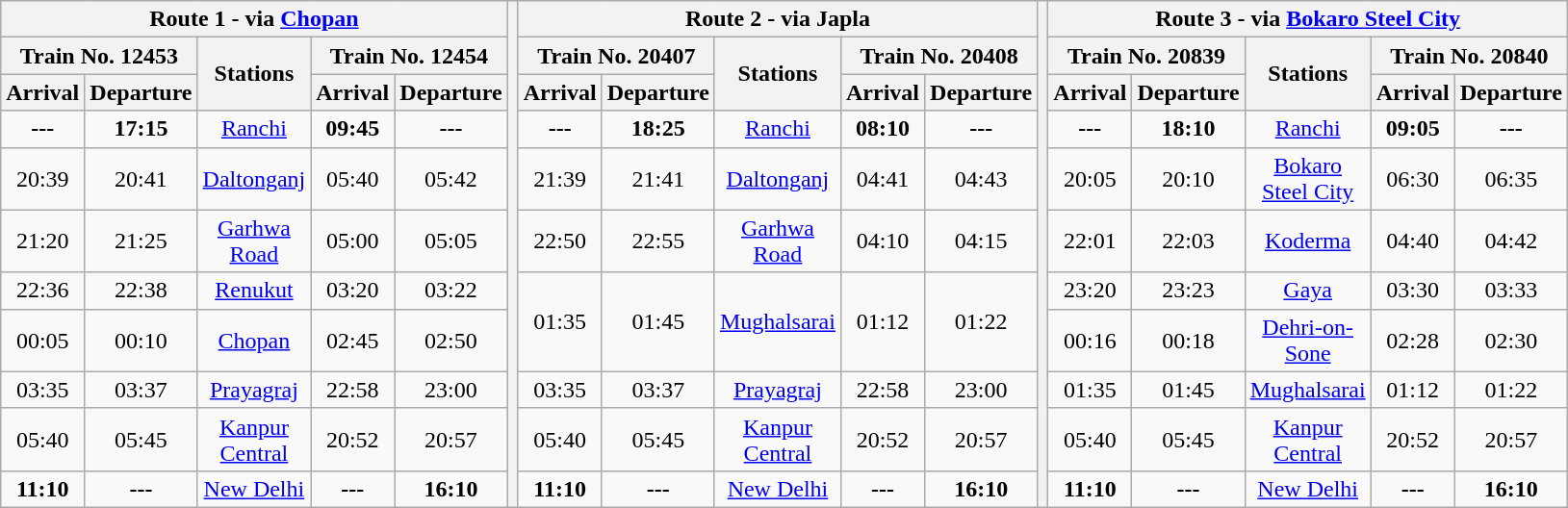<table class="wikitable" width="65%" style="text-align: center;">
<tr>
<th colspan="5">Route 1 - via <a href='#'>Chopan</a></th>
<th rowspan="11"></th>
<th colspan="5">Route 2 - via Japla</th>
<th rowspan="11"></th>
<th colspan="5">Route 3 - via <a href='#'>Bokaro Steel City</a></th>
</tr>
<tr>
<th colspan="2">Train No. 12453</th>
<th rowspan="2">Stations</th>
<th colspan="2">Train No. 12454</th>
<th colspan="2">Train No. 20407</th>
<th rowspan="2">Stations</th>
<th colspan="2">Train No. 20408</th>
<th colspan="2">Train No. 20839</th>
<th rowspan="2">Stations</th>
<th colspan="2">Train No. 20840</th>
</tr>
<tr>
<th><strong>Arrival</strong></th>
<th><strong>Departure</strong></th>
<th><strong>Arrival</strong></th>
<th><strong>Departure</strong></th>
<th><strong>Arrival</strong></th>
<th><strong>Departure</strong></th>
<th><strong>Arrival</strong></th>
<th><strong>Departure</strong></th>
<th><strong>Arrival</strong></th>
<th><strong>Departure</strong></th>
<th><strong>Arrival</strong></th>
<th><strong>Departure</strong></th>
</tr>
<tr>
<td><strong>---</strong></td>
<td><strong>17:15</strong></td>
<td><a href='#'>Ranchi</a></td>
<td><strong>09:45</strong></td>
<td><strong>---</strong></td>
<td><strong>---</strong></td>
<td><strong>18:25</strong></td>
<td><a href='#'>Ranchi</a></td>
<td><strong>08:10</strong></td>
<td><strong>---</strong></td>
<td><strong>---</strong></td>
<td><strong>18:10</strong></td>
<td><a href='#'>Ranchi</a></td>
<td><strong>09:05</strong></td>
<td><strong>---</strong></td>
</tr>
<tr>
<td>20:39</td>
<td>20:41</td>
<td><a href='#'>Daltonganj</a></td>
<td>05:40</td>
<td>05:42</td>
<td>21:39</td>
<td>21:41</td>
<td><a href='#'>Daltonganj</a></td>
<td>04:41</td>
<td>04:43</td>
<td>20:05</td>
<td>20:10</td>
<td><a href='#'>Bokaro Steel City</a></td>
<td>06:30</td>
<td>06:35</td>
</tr>
<tr>
<td>21:20</td>
<td>21:25</td>
<td><a href='#'>Garhwa Road</a></td>
<td>05:00</td>
<td>05:05</td>
<td>22:50</td>
<td>22:55</td>
<td><a href='#'>Garhwa Road</a></td>
<td>04:10</td>
<td>04:15</td>
<td>22:01</td>
<td>22:03</td>
<td><a href='#'>Koderma</a></td>
<td>04:40</td>
<td>04:42</td>
</tr>
<tr>
<td>22:36</td>
<td>22:38</td>
<td><a href='#'>Renukut</a></td>
<td>03:20</td>
<td>03:22</td>
<td rowspan="2">01:35</td>
<td rowspan="2">01:45</td>
<td rowspan="2"><a href='#'>Mughalsarai</a></td>
<td rowspan="2">01:12</td>
<td rowspan="2">01:22</td>
<td>23:20</td>
<td>23:23</td>
<td><a href='#'>Gaya</a></td>
<td>03:30</td>
<td>03:33</td>
</tr>
<tr>
<td>00:05</td>
<td>00:10</td>
<td><a href='#'>Chopan</a></td>
<td>02:45</td>
<td>02:50</td>
<td>00:16</td>
<td>00:18</td>
<td><a href='#'>Dehri-on-Sone</a></td>
<td>02:28</td>
<td>02:30</td>
</tr>
<tr>
<td>03:35</td>
<td>03:37</td>
<td><a href='#'>Prayagraj</a></td>
<td>22:58</td>
<td>23:00</td>
<td>03:35</td>
<td>03:37</td>
<td><a href='#'>Prayagraj</a></td>
<td>22:58</td>
<td>23:00</td>
<td>01:35</td>
<td>01:45</td>
<td><a href='#'>Mughalsarai</a></td>
<td>01:12</td>
<td>01:22</td>
</tr>
<tr>
<td>05:40</td>
<td>05:45</td>
<td><a href='#'>Kanpur Central</a></td>
<td>20:52</td>
<td>20:57</td>
<td>05:40</td>
<td>05:45</td>
<td><a href='#'>Kanpur Central</a></td>
<td>20:52</td>
<td>20:57</td>
<td>05:40</td>
<td>05:45</td>
<td><a href='#'>Kanpur Central</a></td>
<td>20:52</td>
<td>20:57</td>
</tr>
<tr>
<td><strong>11:10</strong></td>
<td><strong>---</strong></td>
<td><a href='#'>New Delhi</a></td>
<td><strong>---</strong></td>
<td><strong>16:10</strong></td>
<td><strong>11:10</strong></td>
<td><strong>---</strong></td>
<td><a href='#'>New Delhi</a></td>
<td><strong>---</strong></td>
<td><strong>16:10</strong></td>
<td><strong>11:10</strong></td>
<td><strong>---</strong></td>
<td><a href='#'>New Delhi</a></td>
<td><strong>---</strong></td>
<td><strong>16:10</strong></td>
</tr>
</table>
